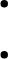<table>
<tr>
<td valign="top"><br><ul><li></li></ul><ul><li></li></ul></td>
</tr>
</table>
